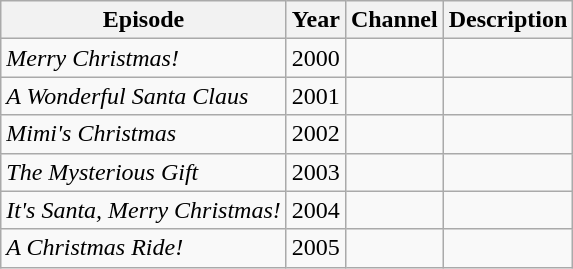<table class="wikitable sortable">
<tr>
<th>Episode</th>
<th>Year</th>
<th>Channel</th>
<th>Description</th>
</tr>
<tr>
<td><em>Merry Christmas!</em></td>
<td>2000</td>
<td></td>
<td></td>
</tr>
<tr>
<td><em>A Wonderful Santa Claus</em></td>
<td>2001</td>
<td></td>
<td></td>
</tr>
<tr>
<td><em>Mimi's Christmas</em></td>
<td>2002</td>
<td></td>
<td></td>
</tr>
<tr>
<td><em>The Mysterious Gift</em></td>
<td>2003</td>
<td></td>
<td></td>
</tr>
<tr>
<td><em>It's Santa, Merry Christmas!</em></td>
<td>2004</td>
<td></td>
<td></td>
</tr>
<tr>
<td><em>A Christmas Ride!</em></td>
<td>2005</td>
<td></td>
<td></td>
</tr>
</table>
